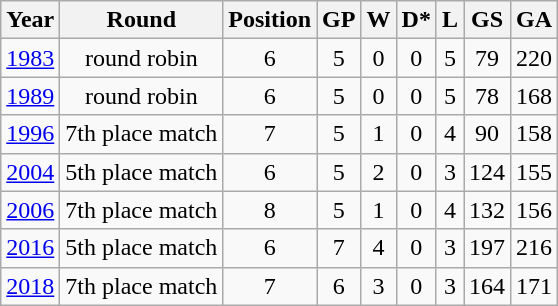<table class="wikitable" style="text-align: center;">
<tr>
<th>Year</th>
<th>Round</th>
<th>Position</th>
<th>GP</th>
<th>W</th>
<th>D*</th>
<th>L</th>
<th>GS</th>
<th>GA</th>
</tr>
<tr>
<td> <a href='#'>1983</a></td>
<td>round robin</td>
<td>6</td>
<td>5</td>
<td>0</td>
<td>0</td>
<td>5</td>
<td>79</td>
<td>220</td>
</tr>
<tr>
<td> <a href='#'>1989</a></td>
<td>round robin</td>
<td>6</td>
<td>5</td>
<td>0</td>
<td>0</td>
<td>5</td>
<td>78</td>
<td>168</td>
</tr>
<tr>
<td> <a href='#'>1996</a></td>
<td>7th place match</td>
<td>7</td>
<td>5</td>
<td>1</td>
<td>0</td>
<td>4</td>
<td>90</td>
<td>158</td>
</tr>
<tr>
<td> <a href='#'>2004</a></td>
<td>5th place match</td>
<td>6</td>
<td>5</td>
<td>2</td>
<td>0</td>
<td>3</td>
<td>124</td>
<td>155</td>
</tr>
<tr>
<td> <a href='#'>2006</a></td>
<td>7th place match</td>
<td>8</td>
<td>5</td>
<td>1</td>
<td>0</td>
<td>4</td>
<td>132</td>
<td>156</td>
</tr>
<tr>
<td> <a href='#'>2016</a></td>
<td>5th place match</td>
<td>6</td>
<td>7</td>
<td>4</td>
<td>0</td>
<td>3</td>
<td>197</td>
<td>216</td>
</tr>
<tr>
<td> <a href='#'>2018</a></td>
<td>7th place match</td>
<td>7</td>
<td>6</td>
<td>3</td>
<td>0</td>
<td>3</td>
<td>164</td>
<td>171</td>
</tr>
</table>
